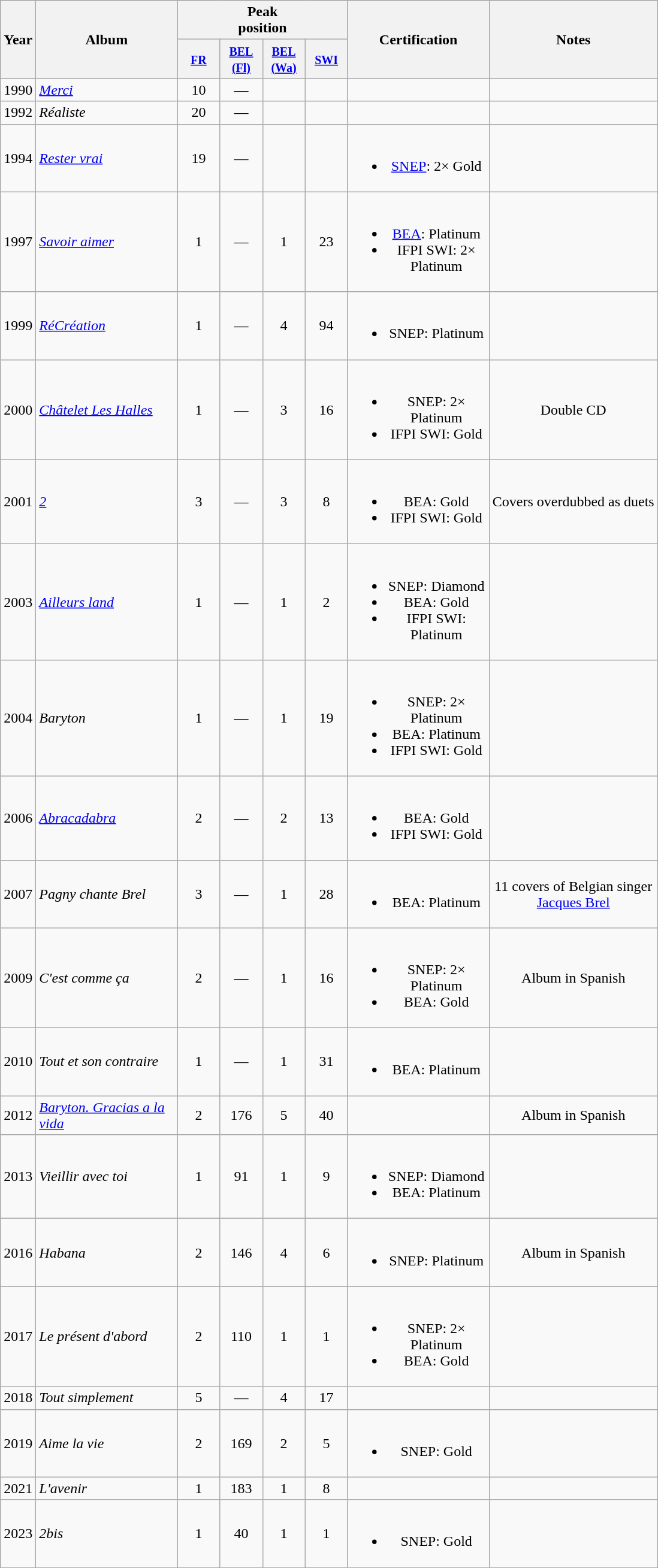<table class="wikitable">
<tr>
<th style="text-align:center;" rowspan="2" width=10>Year</th>
<th rowspan="2" style="text-align:center; width:150px;">Album</th>
<th style="text-align:center;" colspan="4">Peak<br>position</th>
<th rowspan="2" style="width:150px;">Certification</th>
<th rowspan="2" style="width:180px;">Notes</th>
</tr>
<tr>
<th width="40"><small><a href='#'>FR</a></small><br></th>
<th width="40"><small><a href='#'>BEL <br>(Fl)</a></small><br></th>
<th width="40"><small><a href='#'>BEL <br>(Wa)</a></small><br></th>
<th width="40"><small><a href='#'>SWI</a></small><br></th>
</tr>
<tr>
<td style="text-align:center;">1990</td>
<td><em><a href='#'>Merci</a></em></td>
<td style="text-align:center;">10</td>
<td style="text-align:center;">—</td>
<td style="text-align:center;"></td>
<td style="text-align:center;"></td>
<td style="text-align:center;"></td>
<td style="text-align:center;"></td>
</tr>
<tr>
<td style="text-align:center;">1992</td>
<td><em>Réaliste</em></td>
<td style="text-align:center;">20</td>
<td style="text-align:center;">—</td>
<td style="text-align:center;"></td>
<td style="text-align:center;"></td>
<td style="text-align:center;"></td>
<td style="text-align:center;"></td>
</tr>
<tr>
<td style="text-align:center;">1994</td>
<td><em><a href='#'>Rester vrai</a></em></td>
<td style="text-align:center;">19</td>
<td style="text-align:center;">—</td>
<td style="text-align:center;"></td>
<td style="text-align:center;"></td>
<td style="text-align:center;"><br><ul><li><a href='#'>SNEP</a>: 2× Gold</li></ul></td>
<td style="text-align:center;"></td>
</tr>
<tr>
<td style="text-align:center;">1997</td>
<td><em><a href='#'>Savoir aimer</a></em></td>
<td style="text-align:center;">1</td>
<td style="text-align:center;">—</td>
<td style="text-align:center;">1</td>
<td style="text-align:center;">23</td>
<td style="text-align:center;"><br><ul><li><a href='#'>BEA</a>: Platinum</li><li>IFPI SWI: 2× Platinum</li></ul></td>
<td style="text-align:center;"></td>
</tr>
<tr>
<td style="text-align:center;">1999</td>
<td><em><a href='#'>RéCréation</a></em></td>
<td style="text-align:center;">1</td>
<td style="text-align:center;">—</td>
<td style="text-align:center;">4</td>
<td style="text-align:center;">94</td>
<td style="text-align:center;"><br><ul><li>SNEP: Platinum</li></ul></td>
<td style="text-align:center;"></td>
</tr>
<tr>
<td style="text-align:center;">2000</td>
<td><em><a href='#'>Châtelet Les Halles</a></em></td>
<td style="text-align:center;">1</td>
<td style="text-align:center;">—</td>
<td style="text-align:center;">3</td>
<td style="text-align:center;">16</td>
<td style="text-align:center;"><br><ul><li>SNEP: 2× Platinum</li><li>IFPI SWI: Gold</li></ul></td>
<td style="text-align:center;">Double CD</td>
</tr>
<tr>
<td style="text-align:center;">2001</td>
<td><em><a href='#'>2</a></em></td>
<td style="text-align:center;">3</td>
<td style="text-align:center;">—</td>
<td style="text-align:center;">3</td>
<td style="text-align:center;">8</td>
<td style="text-align:center;"><br><ul><li>BEA: Gold</li><li>IFPI SWI: Gold</li></ul></td>
<td style="text-align:center;">Covers overdubbed as duets</td>
</tr>
<tr>
<td style="text-align:center;">2003</td>
<td><em><a href='#'>Ailleurs land</a></em></td>
<td style="text-align:center;">1</td>
<td style="text-align:center;">—</td>
<td style="text-align:center;">1</td>
<td style="text-align:center;">2</td>
<td style="text-align:center;"><br><ul><li>SNEP: Diamond</li><li>BEA: Gold</li><li>IFPI SWI: Platinum</li></ul></td>
<td style="text-align:center;"></td>
</tr>
<tr>
<td style="text-align:center;">2004</td>
<td><em>Baryton</em></td>
<td style="text-align:center;">1</td>
<td style="text-align:center;">—</td>
<td style="text-align:center;">1</td>
<td style="text-align:center;">19</td>
<td style="text-align:center;"><br><ul><li>SNEP: 2× Platinum</li><li>BEA: Platinum</li><li>IFPI SWI: Gold</li></ul></td>
<td style="text-align:center;"></td>
</tr>
<tr>
<td style="text-align:center;">2006</td>
<td><em><a href='#'>Abracadabra</a></em></td>
<td style="text-align:center;">2</td>
<td style="text-align:center;">—</td>
<td style="text-align:center;">2</td>
<td style="text-align:center;">13</td>
<td style="text-align:center;"><br><ul><li>BEA: Gold</li><li>IFPI SWI: Gold</li></ul></td>
<td style="text-align:center;"></td>
</tr>
<tr>
<td style="text-align:center;">2007</td>
<td><em>Pagny chante Brel</em></td>
<td style="text-align:center;">3</td>
<td style="text-align:center;">—</td>
<td style="text-align:center;">1</td>
<td style="text-align:center;">28</td>
<td style="text-align:center;"><br><ul><li>BEA: Platinum</li></ul></td>
<td style="text-align:center;">11 covers of Belgian singer <a href='#'>Jacques Brel</a></td>
</tr>
<tr>
<td style="text-align:center;">2009</td>
<td><em>C'est comme ça</em></td>
<td style="text-align:center;">2</td>
<td style="text-align:center;">—</td>
<td style="text-align:center;">1</td>
<td style="text-align:center;">16</td>
<td style="text-align:center;"><br><ul><li>SNEP: 2× Platinum</li><li>BEA: Gold</li></ul></td>
<td style="text-align:center;">Album in Spanish</td>
</tr>
<tr>
<td style="text-align:center;">2010</td>
<td><em>Tout et son contraire</em></td>
<td style="text-align:center;">1</td>
<td style="text-align:center;">—</td>
<td style="text-align:center;">1</td>
<td style="text-align:center;">31</td>
<td style="text-align:center;"><br><ul><li>BEA: Platinum</li></ul></td>
<td style="text-align:center;"></td>
</tr>
<tr>
<td style="text-align:center;">2012</td>
<td><em><a href='#'>Baryton. Gracias a la vida</a></em></td>
<td style="text-align:center;">2</td>
<td style="text-align:center;">176</td>
<td style="text-align:center;">5</td>
<td style="text-align:center;">40</td>
<td style="text-align:center;"></td>
<td style="text-align:center;">Album in Spanish</td>
</tr>
<tr>
<td style="text-align:center;">2013</td>
<td><em>Vieillir avec toi</em></td>
<td style="text-align:center;">1</td>
<td style="text-align:center;">91</td>
<td style="text-align:center;">1</td>
<td style="text-align:center;">9</td>
<td style="text-align:center;"><br><ul><li>SNEP: Diamond</li><li>BEA: Platinum</li></ul></td>
<td style="text-align:center;"></td>
</tr>
<tr>
<td style="text-align:center;">2016</td>
<td><em>Habana</em></td>
<td style="text-align:center;">2</td>
<td style="text-align:center;">146</td>
<td style="text-align:center;">4</td>
<td style="text-align:center;">6</td>
<td style="text-align:center;"><br><ul><li>SNEP: Platinum</li></ul></td>
<td style="text-align:center;">Album in Spanish</td>
</tr>
<tr>
<td style="text-align:center;">2017</td>
<td><em>Le présent d'abord</em></td>
<td style="text-align:center;">2</td>
<td style="text-align:center;">110</td>
<td style="text-align:center;">1</td>
<td style="text-align:center;">1</td>
<td style="text-align:center;"><br><ul><li>SNEP: 2× Platinum</li><li>BEA: Gold</li></ul></td>
<td style="text-align:center;"></td>
</tr>
<tr>
<td style="text-align:center;">2018</td>
<td><em>Tout simplement</em></td>
<td style="text-align:center;">5</td>
<td style="text-align:center;">—</td>
<td style="text-align:center;">4</td>
<td style="text-align:center;">17</td>
<td style="text-align:center;"></td>
<td style="text-align:center;"></td>
</tr>
<tr>
<td style="text-align:center;">2019</td>
<td><em>Aime la vie</em></td>
<td style="text-align:center;">2</td>
<td style="text-align:center;">169</td>
<td style="text-align:center;">2</td>
<td style="text-align:center;">5</td>
<td style="text-align:center;"><br><ul><li>SNEP: Gold</li></ul></td>
<td style="text-align:center;"></td>
</tr>
<tr>
<td style="text-align:center;">2021</td>
<td><em>L'avenir</em></td>
<td style="text-align:center;">1</td>
<td style="text-align:center;">183</td>
<td style="text-align:center;">1</td>
<td style="text-align:center;">8</td>
<td style="text-align:center;"></td>
<td style="text-align:center;"></td>
</tr>
<tr>
<td style="text-align:center;">2023</td>
<td><em>2bis</em></td>
<td style="text-align:center;">1</td>
<td style="text-align:center;">40</td>
<td style="text-align:center;">1</td>
<td style="text-align:center;">1</td>
<td style="text-align:center;"><br><ul><li>SNEP: Gold</li></ul></td>
<td style="text-align:center;"></td>
</tr>
</table>
